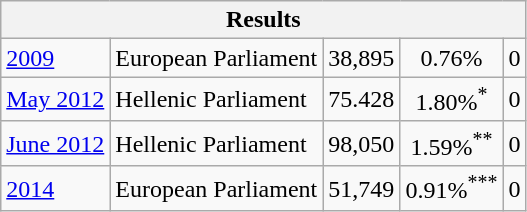<table class="wikitable">
<tr darkorange!>
<th colspan="9"><strong>Results</strong></th>
</tr>
<tr>
<td><a href='#'>2009</a></td>
<td>European Parliament</td>
<td style="text-align:center">38,895</td>
<td style="text-align:center">0.76%</td>
<td style="text-align:center">0</td>
</tr>
<tr>
<td><a href='#'>May 2012</a></td>
<td>Hellenic Parliament</td>
<td style="text-align:center">75.428</td>
<td style="text-align:center">1.80%<sup>*</sup></td>
<td style="text-align:center">0</td>
</tr>
<tr>
<td><a href='#'>June 2012</a></td>
<td>Hellenic Parliament</td>
<td style="text-align:center">98,050</td>
<td style="text-align:center">1.59%<sup>**</sup></td>
<td style="text-align:center">0</td>
</tr>
<tr>
<td><a href='#'>2014</a></td>
<td>European Parliament</td>
<td style="text-align:center">51,749</td>
<td style="text-align:center">0.91%<sup>***</sup></td>
<td style="text-align:center">0</td>
</tr>
</table>
